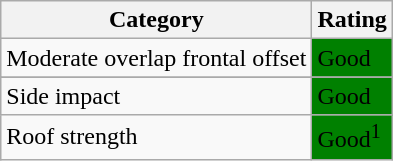<table class="wikitable">
<tr>
<th>Category</th>
<th>Rating</th>
</tr>
<tr>
<td>Moderate overlap frontal offset</td>
<td style="background: green">Good</td>
</tr>
<tr>
</tr>
<tr>
<td>Side impact</td>
<td style="background: green">Good</td>
</tr>
<tr>
<td>Roof strength</td>
<td style="background: green">Good<sup>1</sup></td>
</tr>
</table>
